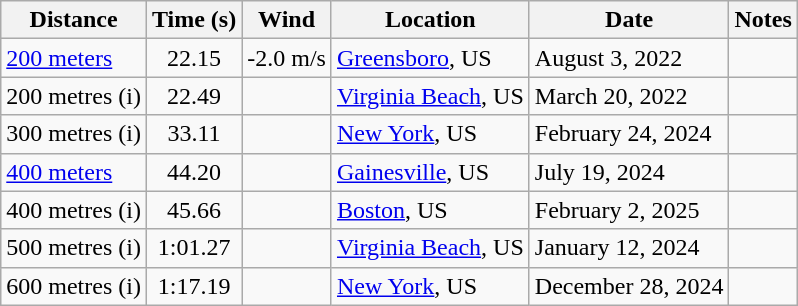<table class="wikitable">
<tr>
<th>Distance</th>
<th>Time (s)</th>
<th>Wind</th>
<th>Location</th>
<th>Date</th>
<th>Notes</th>
</tr>
<tr>
<td><a href='#'>200 meters</a></td>
<td style="text-align:center;">22.15</td>
<td>-2.0 m/s</td>
<td><a href='#'>Greensboro</a>, US</td>
<td>August 3, 2022</td>
<td></td>
</tr>
<tr>
<td>200 metres (i)</td>
<td style="text-align:center;">22.49</td>
<td></td>
<td><a href='#'>Virginia Beach</a>, US</td>
<td>March 20, 2022</td>
<td></td>
</tr>
<tr>
<td>300 metres (i)</td>
<td style="text-align:center;">33.11</td>
<td></td>
<td><a href='#'>New York</a>, US</td>
<td>February 24, 2024</td>
<td></td>
</tr>
<tr>
<td><a href='#'>400 meters</a></td>
<td style="text-align:center;">44.20</td>
<td></td>
<td><a href='#'>Gainesville</a>, US</td>
<td>July 19, 2024</td>
<td></td>
</tr>
<tr>
<td>400 metres (i)</td>
<td style="text-align:center;">45.66</td>
<td></td>
<td><a href='#'>Boston</a>, US</td>
<td>February 2, 2025</td>
<td></td>
</tr>
<tr>
<td>500 metres (i)</td>
<td style="text-align:center;">1:01.27</td>
<td></td>
<td><a href='#'>Virginia Beach</a>, US</td>
<td>January 12, 2024</td>
<td></td>
</tr>
<tr>
<td>600 metres (i)</td>
<td style="text-align:center;">1:17.19</td>
<td></td>
<td><a href='#'>New York</a>, US</td>
<td>December 28, 2024</td>
<td></td>
</tr>
</table>
